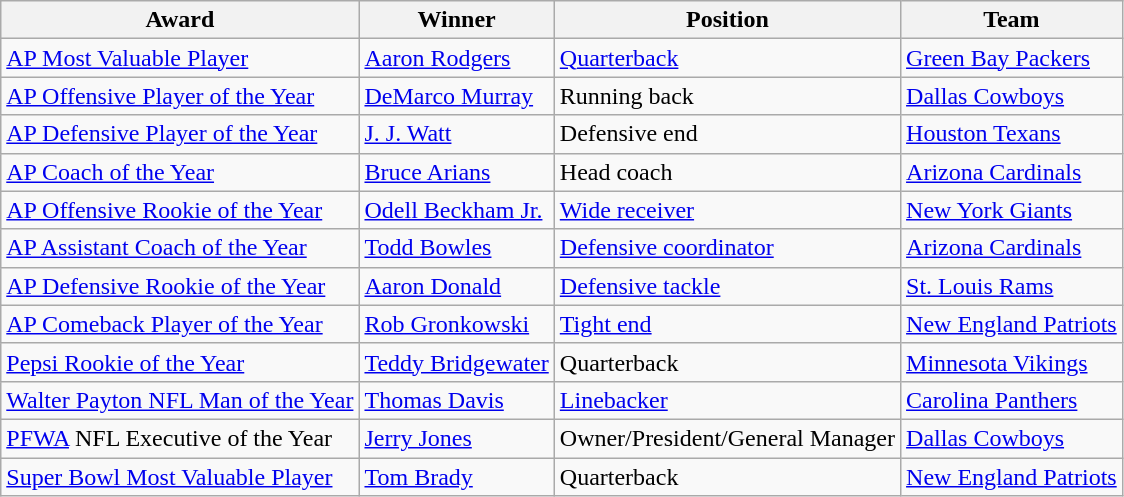<table class="wikitable">
<tr>
<th>Award</th>
<th>Winner</th>
<th>Position</th>
<th>Team</th>
</tr>
<tr>
<td><a href='#'>AP Most Valuable Player</a></td>
<td><a href='#'>Aaron Rodgers</a></td>
<td><a href='#'>Quarterback</a></td>
<td><a href='#'>Green Bay Packers</a></td>
</tr>
<tr>
<td><a href='#'>AP Offensive Player of the Year</a></td>
<td><a href='#'>DeMarco Murray</a></td>
<td>Running back</td>
<td><a href='#'>Dallas Cowboys</a></td>
</tr>
<tr>
<td><a href='#'>AP Defensive Player of the Year</a></td>
<td><a href='#'>J. J. Watt</a></td>
<td>Defensive end</td>
<td><a href='#'>Houston Texans</a></td>
</tr>
<tr>
<td><a href='#'>AP Coach of the Year</a></td>
<td><a href='#'>Bruce Arians</a></td>
<td>Head coach</td>
<td><a href='#'>Arizona Cardinals</a></td>
</tr>
<tr>
<td><a href='#'>AP Offensive Rookie of the Year</a></td>
<td><a href='#'>Odell Beckham Jr.</a></td>
<td><a href='#'>Wide receiver</a></td>
<td><a href='#'>New York Giants</a></td>
</tr>
<tr>
<td><a href='#'>AP Assistant Coach of the Year</a></td>
<td><a href='#'>Todd Bowles</a></td>
<td><a href='#'>Defensive coordinator</a></td>
<td><a href='#'>Arizona Cardinals</a></td>
</tr>
<tr>
<td><a href='#'>AP Defensive Rookie of the Year</a></td>
<td><a href='#'>Aaron Donald</a></td>
<td><a href='#'>Defensive tackle</a></td>
<td><a href='#'>St. Louis Rams</a></td>
</tr>
<tr>
<td><a href='#'>AP Comeback Player of the Year</a></td>
<td><a href='#'>Rob Gronkowski</a></td>
<td><a href='#'>Tight end</a></td>
<td><a href='#'>New England Patriots</a></td>
</tr>
<tr>
<td><a href='#'>Pepsi Rookie of the Year</a></td>
<td><a href='#'>Teddy Bridgewater</a></td>
<td>Quarterback</td>
<td><a href='#'>Minnesota Vikings</a></td>
</tr>
<tr>
<td><a href='#'>Walter Payton NFL Man of the Year</a></td>
<td><a href='#'>Thomas Davis</a></td>
<td><a href='#'>Linebacker</a></td>
<td><a href='#'>Carolina Panthers</a></td>
</tr>
<tr>
<td><a href='#'>PFWA</a> NFL Executive of the Year</td>
<td><a href='#'>Jerry Jones</a></td>
<td>Owner/President/General Manager</td>
<td><a href='#'>Dallas Cowboys</a></td>
</tr>
<tr>
<td><a href='#'>Super Bowl Most Valuable Player</a></td>
<td><a href='#'>Tom Brady</a></td>
<td>Quarterback</td>
<td><a href='#'>New England Patriots</a></td>
</tr>
</table>
